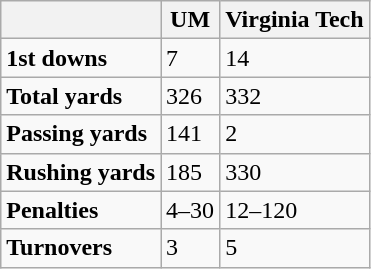<table class="wikitable">
<tr>
<th></th>
<th>UM</th>
<th>Virginia Tech</th>
</tr>
<tr>
<td><strong>1st downs</strong></td>
<td>7</td>
<td>14</td>
</tr>
<tr>
<td><strong>Total yards</strong></td>
<td>326</td>
<td>332</td>
</tr>
<tr>
<td><strong>Passing yards</strong></td>
<td>141</td>
<td>2</td>
</tr>
<tr>
<td><strong>Rushing yards</strong></td>
<td>185</td>
<td>330</td>
</tr>
<tr>
<td><strong>Penalties</strong></td>
<td>4–30</td>
<td>12–120</td>
</tr>
<tr>
<td><strong>Turnovers</strong></td>
<td>3</td>
<td>5</td>
</tr>
</table>
